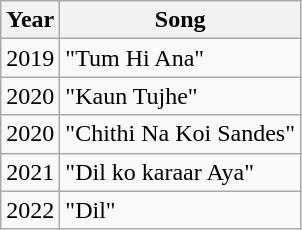<table class="wikitable">
<tr>
<th>Year</th>
<th>Song</th>
</tr>
<tr>
<td>2019</td>
<td>"Tum Hi Ana"</td>
</tr>
<tr>
<td>2020</td>
<td>"Kaun Tujhe"</td>
</tr>
<tr>
<td>2020</td>
<td>"Chithi Na Koi Sandes"</td>
</tr>
<tr>
<td>2021</td>
<td>"Dil ko karaar Aya"</td>
</tr>
<tr>
<td>2022</td>
<td>"Dil"</td>
</tr>
</table>
